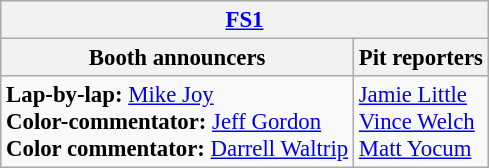<table class="wikitable" style="font-size: 95%">
<tr>
<th colspan="2"><a href='#'>FS1</a></th>
</tr>
<tr>
<th>Booth announcers</th>
<th>Pit reporters</th>
</tr>
<tr>
<td><strong>Lap-by-lap:</strong> <a href='#'>Mike Joy</a><br><strong>Color-commentator:</strong> <a href='#'>Jeff Gordon</a><br><strong>Color commentator:</strong> <a href='#'>Darrell Waltrip</a></td>
<td><a href='#'>Jamie Little</a><br><a href='#'>Vince Welch</a><br><a href='#'>Matt Yocum</a></td>
</tr>
</table>
